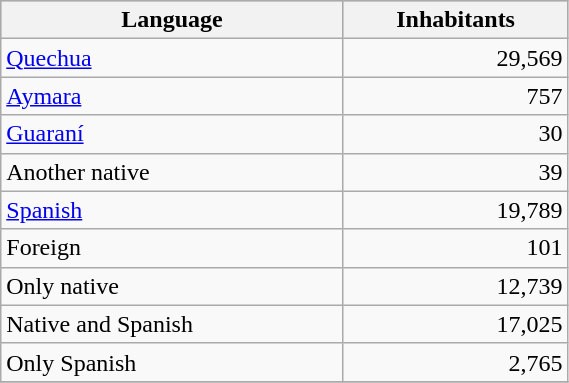<table class="wikitable" border="1" style="width:30%;" border="1">
<tr bgcolor=silver>
<th><strong>Language</strong></th>
<th><strong>Inhabitants</strong></th>
</tr>
<tr>
<td><a href='#'>Quechua</a></td>
<td align="right">29,569</td>
</tr>
<tr>
<td><a href='#'>Aymara</a></td>
<td align="right">757</td>
</tr>
<tr>
<td><a href='#'>Guaraní</a></td>
<td align="right">30</td>
</tr>
<tr>
<td>Another native</td>
<td align="right">39</td>
</tr>
<tr>
<td><a href='#'>Spanish</a></td>
<td align="right">19,789</td>
</tr>
<tr>
<td>Foreign</td>
<td align="right">101</td>
</tr>
<tr>
<td>Only native</td>
<td align="right">12,739</td>
</tr>
<tr>
<td>Native and Spanish</td>
<td align="right">17,025</td>
</tr>
<tr>
<td>Only Spanish</td>
<td align="right">2,765</td>
</tr>
<tr>
</tr>
</table>
